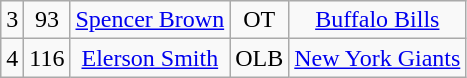<table class="wikitable" style="text-align:center">
<tr>
<td>3</td>
<td>93</td>
<td><a href='#'>Spencer Brown</a></td>
<td>OT</td>
<td><a href='#'>Buffalo Bills</a></td>
</tr>
<tr>
<td>4</td>
<td>116</td>
<td><a href='#'>Elerson Smith</a></td>
<td>OLB</td>
<td><a href='#'>New York Giants</a></td>
</tr>
</table>
